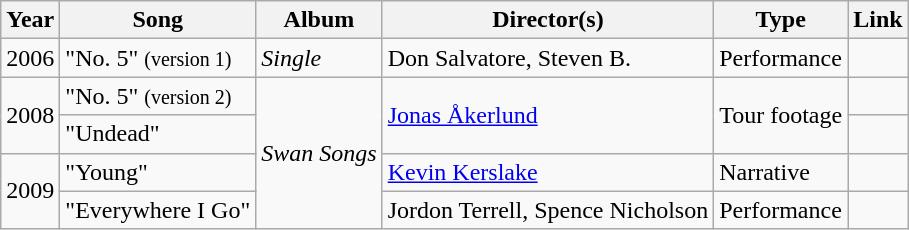<table class="wikitable">
<tr>
<th>Year</th>
<th>Song</th>
<th>Album</th>
<th>Director(s)</th>
<th>Type</th>
<th>Link</th>
</tr>
<tr>
<td>2006</td>
<td>"No. 5" <small>(version 1)</small></td>
<td><em>Single</em></td>
<td>Don Salvatore, Steven B.</td>
<td>Performance</td>
<td></td>
</tr>
<tr>
<td rowspan=2>2008</td>
<td>"No. 5" <small>(version 2)</small></td>
<td rowspan=4><em>Swan Songs</em></td>
<td rowspan=2><a href='#'>Jonas Åkerlund</a></td>
<td rowspan=2>Tour footage</td>
<td></td>
</tr>
<tr>
<td>"Undead"</td>
<td></td>
</tr>
<tr>
<td rowspan=2>2009</td>
<td>"Young"</td>
<td><a href='#'>Kevin Kerslake</a></td>
<td>Narrative</td>
<td></td>
</tr>
<tr>
<td>"Everywhere I Go"</td>
<td>Jordon Terrell, Spence Nicholson</td>
<td>Performance</td>
<td></td>
</tr>
</table>
